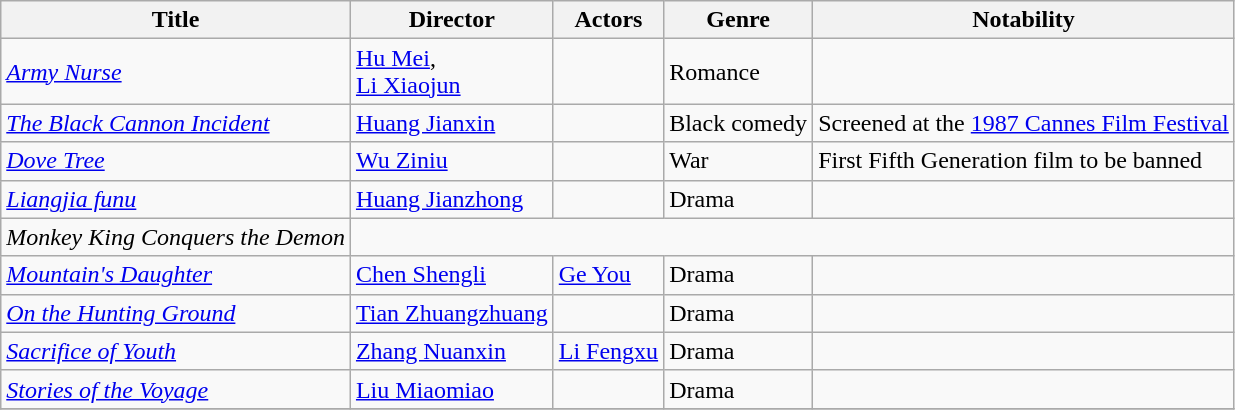<table class="wikitable">
<tr>
<th>Title</th>
<th>Director</th>
<th>Actors</th>
<th>Genre</th>
<th>Notability</th>
</tr>
<tr>
<td><em><a href='#'>Army Nurse</a></em></td>
<td><a href='#'>Hu Mei</a>,<br><a href='#'>Li Xiaojun</a></td>
<td></td>
<td>Romance</td>
<td></td>
</tr>
<tr>
<td><em><a href='#'>The Black Cannon Incident</a></em></td>
<td><a href='#'>Huang Jianxin</a></td>
<td></td>
<td>Black comedy</td>
<td>Screened at the <a href='#'>1987 Cannes Film Festival</a></td>
</tr>
<tr>
<td><em><a href='#'>Dove Tree</a></em></td>
<td><a href='#'>Wu Ziniu</a></td>
<td></td>
<td>War</td>
<td>First Fifth Generation film to be banned</td>
</tr>
<tr>
<td><em><a href='#'>Liangjia funu</a></em></td>
<td><a href='#'>Huang Jianzhong</a></td>
<td></td>
<td>Drama</td>
<td></td>
</tr>
<tr>
<td><em>Monkey King Conquers the Demon</em></td>
</tr>
<tr>
<td><em><a href='#'>Mountain's Daughter</a></em></td>
<td><a href='#'>Chen Shengli</a></td>
<td><a href='#'>Ge You</a></td>
<td>Drama</td>
<td></td>
</tr>
<tr>
<td><em><a href='#'>On the Hunting Ground</a></em></td>
<td><a href='#'>Tian Zhuangzhuang</a></td>
<td></td>
<td>Drama</td>
<td></td>
</tr>
<tr>
<td><em><a href='#'>Sacrifice of Youth</a></em></td>
<td><a href='#'>Zhang Nuanxin</a></td>
<td><a href='#'>Li Fengxu</a></td>
<td>Drama</td>
<td></td>
</tr>
<tr>
<td><em><a href='#'>Stories of the Voyage</a></em></td>
<td><a href='#'>Liu Miaomiao</a></td>
<td></td>
<td>Drama</td>
<td></td>
</tr>
<tr>
</tr>
</table>
